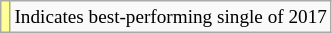<table class="wikitable" style="font-size:80%;">
<tr>
<td style="background-color:#FFFF99"></td>
<td>Indicates best-performing single of 2017</td>
</tr>
</table>
